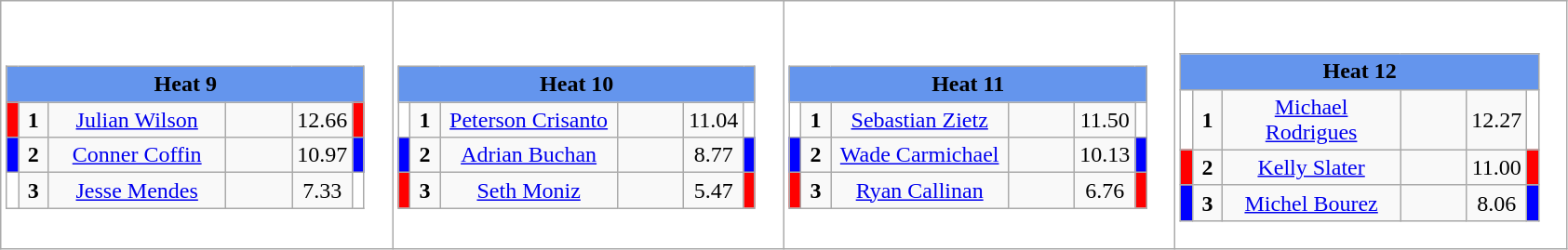<table class="wikitable" style="background:#fff;">
<tr>
<td><div><br><table class="wikitable">
<tr>
<td colspan="6"  style="text-align:center; background:#6495ed;"><strong>Heat 9</strong></td>
</tr>
<tr>
<td style="width:01px; background: #f00;"></td>
<td style="width:14px; text-align:center;"><strong>1</strong></td>
<td style="width:120px; text-align:center;"><a href='#'>Julian Wilson</a></td>
<td style="width:40px; text-align:center;"></td>
<td style="width:20px; text-align:center;">12.66</td>
<td style="width:01px; background: #f00;"></td>
</tr>
<tr>
<td style="width:01px; background: #00f;"></td>
<td style="width:14px; text-align:center;"><strong>2</strong></td>
<td style="width:120px; text-align:center;"><a href='#'>Conner Coffin</a></td>
<td style="width:40px; text-align:center;"></td>
<td style="width:20px; text-align:center;">10.97</td>
<td style="width:01px; background: #00f;"></td>
</tr>
<tr>
<td style="width:01px; background: #fff;"></td>
<td style="width:14px; text-align:center;"><strong>3</strong></td>
<td style="width:120px; text-align:center;"><a href='#'>Jesse Mendes</a></td>
<td style="width:40px; text-align:center;"></td>
<td style="width:20px; text-align:center;">7.33</td>
<td style="width:01px; background: #fff;"></td>
</tr>
</table>
</div></td>
<td><div><br><table class="wikitable">
<tr>
<td colspan="6"  style="text-align:center; background:#6495ed;"><strong>Heat 10</strong></td>
</tr>
<tr>
<td style="width:01px; background: #fff;"></td>
<td style="width:14px; text-align:center;"><strong>1</strong></td>
<td style="width:120px; text-align:center;"><a href='#'>Peterson Crisanto</a></td>
<td style="width:40px; text-align:center;"></td>
<td style="width:20px; text-align:center;">11.04</td>
<td style="width:01px; background: #fff;"></td>
</tr>
<tr>
<td style="width:01px; background: #00f;"></td>
<td style="width:14px; text-align:center;"><strong>2</strong></td>
<td style="width:120px; text-align:center;"><a href='#'>Adrian Buchan</a></td>
<td style="width:40px; text-align:center;"></td>
<td style="width:20px; text-align:center;">8.77</td>
<td style="width:01px; background: #00f;"></td>
</tr>
<tr>
<td style="width:01px; background: #f00;"></td>
<td style="width:14px; text-align:center;"><strong>3</strong></td>
<td style="width:120px; text-align:center;"><a href='#'>Seth Moniz</a></td>
<td style="width:40px; text-align:center;"></td>
<td style="width:20px; text-align:center;">5.47</td>
<td style="width:01px; background: #f00;"></td>
</tr>
</table>
</div></td>
<td><div><br><table class="wikitable">
<tr>
<td colspan="6"  style="text-align:center; background:#6495ed;"><strong>Heat 11</strong></td>
</tr>
<tr>
<td style="width:01px; background: #fff;"></td>
<td style="width:14px; text-align:center;"><strong>1</strong></td>
<td style="width:120px; text-align:center;"><a href='#'>Sebastian Zietz</a></td>
<td style="width:40px; text-align:center;"></td>
<td style="width:20px; text-align:center;">11.50</td>
<td style="width:01px; background: #fff;"></td>
</tr>
<tr>
<td style="width:01px; background: #00f;"></td>
<td style="width:14px; text-align:center;"><strong>2</strong></td>
<td style="width:120px; text-align:center;"><a href='#'>Wade Carmichael</a></td>
<td style="width:40px; text-align:center;"></td>
<td style="width:20px; text-align:center;">10.13</td>
<td style="width:01px; background: #00f;"></td>
</tr>
<tr>
<td style="width:01px; background: #f00;"></td>
<td style="width:14px; text-align:center;"><strong>3</strong></td>
<td style="width:120px; text-align:center;"><a href='#'>Ryan Callinan</a></td>
<td style="width:40px; text-align:center;"></td>
<td style="width:20px; text-align:center;">6.76</td>
<td style="width:01px; background: #f00;"></td>
</tr>
</table>
</div></td>
<td><div><br><table class="wikitable">
<tr>
<td colspan="6"  style="text-align:center; background:#6495ed;"><strong>Heat 12</strong></td>
</tr>
<tr>
<td style="width:01px; background: #fff;"></td>
<td style="width:14px; text-align:center;"><strong>1</strong></td>
<td style="width:120px; text-align:center;"><a href='#'>Michael Rodrigues</a></td>
<td style="width:40px; text-align:center;"></td>
<td style="width:20px; text-align:center;">12.27</td>
<td style="width:01px; background: #fff;"></td>
</tr>
<tr>
<td style="width:01px; background: #f00;"></td>
<td style="width:14px; text-align:center;"><strong>2</strong></td>
<td style="width:120px; text-align:center;"><a href='#'>Kelly Slater</a></td>
<td style="width:40px; text-align:center;"></td>
<td style="width:20px; text-align:center;">11.00</td>
<td style="width:01px; background: #f00;"></td>
</tr>
<tr>
<td style="width:01px; background: #00f;"></td>
<td style="width:14px; text-align:center;"><strong>3</strong></td>
<td style="width:120px; text-align:center;"><a href='#'>Michel Bourez</a></td>
<td style="width:40px; text-align:center;"></td>
<td style="width:20px; text-align:center;">8.06</td>
<td style="width:01px; background: #00f;"></td>
</tr>
</table>
</div></td>
</tr>
</table>
